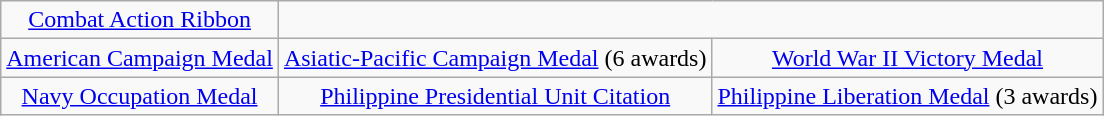<table class="wikitable">
<tr align=center>
<td><a href='#'>Combat Action Ribbon</a></td>
</tr>
<tr align=center>
<td><a href='#'>American Campaign Medal</a></td>
<td><a href='#'>Asiatic-Pacific Campaign Medal</a> (6 awards)</td>
<td><a href='#'>World War II Victory Medal</a></td>
</tr>
<tr align=center>
<td><a href='#'>Navy Occupation Medal</a></td>
<td><a href='#'>Philippine Presidential Unit Citation</a></td>
<td><a href='#'>Philippine Liberation Medal</a> (3 awards)</td>
</tr>
</table>
